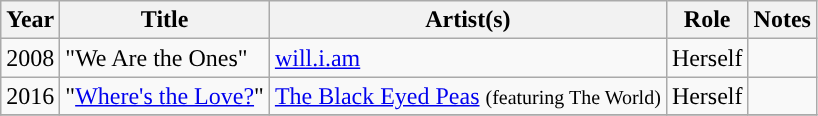<table class="wikitable sortable">
<tr>
<th>Year</th>
<th>Title</th>
<th>Artist(s)</th>
<th>Role</th>
<th class="unsortable">Notes</th>
</tr>
<tr>
<td>2008</td>
<td>"We Are the Ones"</td>
<td><a href='#'>will.i.am</a></td>
<td>Herself</td>
<td></td>
</tr>
<tr>
<td>2016</td>
<td>"<a href='#'>Where's the Love?</a>"</td>
<td><a href='#'>The Black Eyed Peas</a> <small>(featuring The World)</small></td>
<td>Herself</td>
<td></td>
</tr>
<tr>
</tr>
</table>
